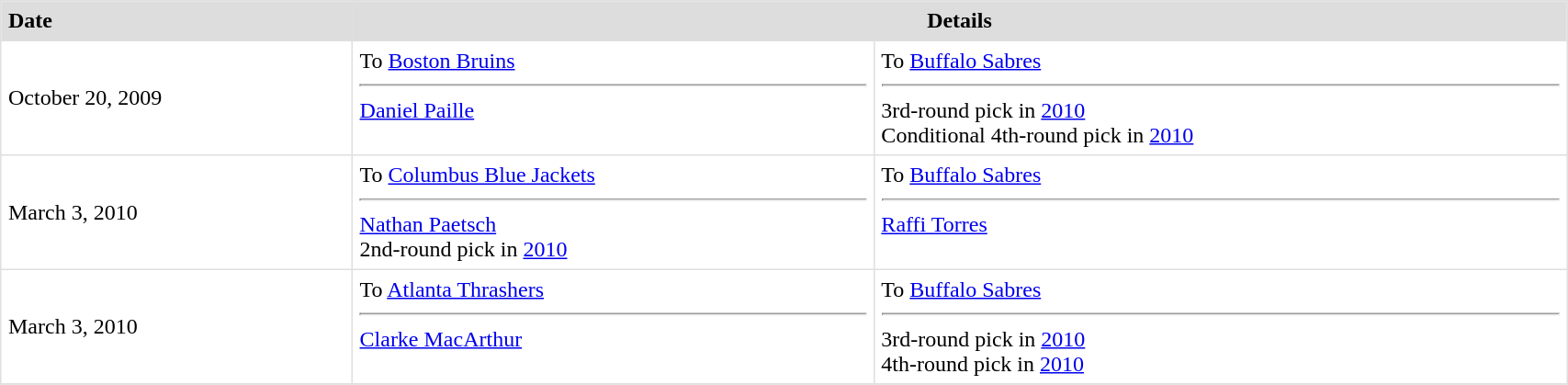<table border=1 style="border-collapse:collapse" bordercolor="#DFDFDF"  cellpadding="5" width=90%>
<tr bgcolor="#dddddd">
<th style="text-align:left;">Date</th>
<th colspan="2">Details</th>
</tr>
<tr>
<td>October 20, 2009</td>
<td valign="top">To <a href='#'>Boston Bruins</a> <hr><a href='#'>Daniel Paille</a></td>
<td valign="top">To <a href='#'>Buffalo Sabres</a> <hr>3rd-round pick in <a href='#'>2010</a><br>Conditional 4th-round pick in <a href='#'>2010</a> </td>
</tr>
<tr>
<td>March 3, 2010</td>
<td valign="top">To <a href='#'>Columbus Blue Jackets</a> <hr><a href='#'>Nathan Paetsch</a><br>2nd-round pick in <a href='#'>2010</a></td>
<td valign="top">To <a href='#'>Buffalo Sabres</a> <hr> <a href='#'>Raffi Torres</a></td>
</tr>
<tr>
<td>March 3, 2010</td>
<td valign="top">To <a href='#'>Atlanta Thrashers</a> <hr><a href='#'>Clarke MacArthur</a></td>
<td valign="top">To <a href='#'>Buffalo Sabres</a> <hr> 3rd-round pick in <a href='#'>2010</a><br>4th-round pick in <a href='#'>2010</a></td>
</tr>
<tr>
</tr>
</table>
